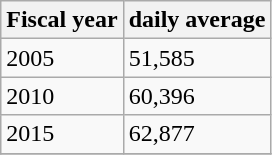<table class="wikitable">
<tr>
<th>Fiscal year</th>
<th>daily average</th>
</tr>
<tr>
<td>2005</td>
<td>51,585</td>
</tr>
<tr>
<td>2010</td>
<td>60,396</td>
</tr>
<tr>
<td>2015</td>
<td>62,877</td>
</tr>
<tr>
</tr>
</table>
